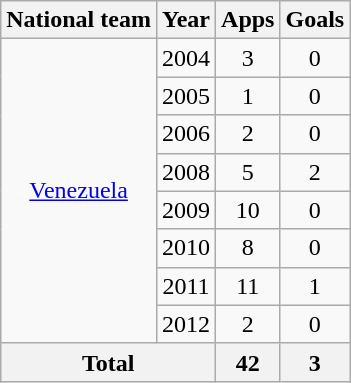<table class="wikitable" style="text-align:center">
<tr>
<th>National team</th>
<th>Year</th>
<th>Apps</th>
<th>Goals</th>
</tr>
<tr>
<td rowspan="8"><a href='#'>Venezuela</a></td>
<td>2004</td>
<td>3</td>
<td>0</td>
</tr>
<tr>
<td>2005</td>
<td>1</td>
<td>0</td>
</tr>
<tr>
<td>2006</td>
<td>2</td>
<td>0</td>
</tr>
<tr>
<td>2008</td>
<td>5</td>
<td>2</td>
</tr>
<tr>
<td>2009</td>
<td>10</td>
<td>0</td>
</tr>
<tr>
<td>2010</td>
<td>8</td>
<td>0</td>
</tr>
<tr>
<td>2011</td>
<td>11</td>
<td>1</td>
</tr>
<tr>
<td>2012</td>
<td>2</td>
<td>0</td>
</tr>
<tr>
<th colspan="2">Total</th>
<th>42</th>
<th>3</th>
</tr>
</table>
